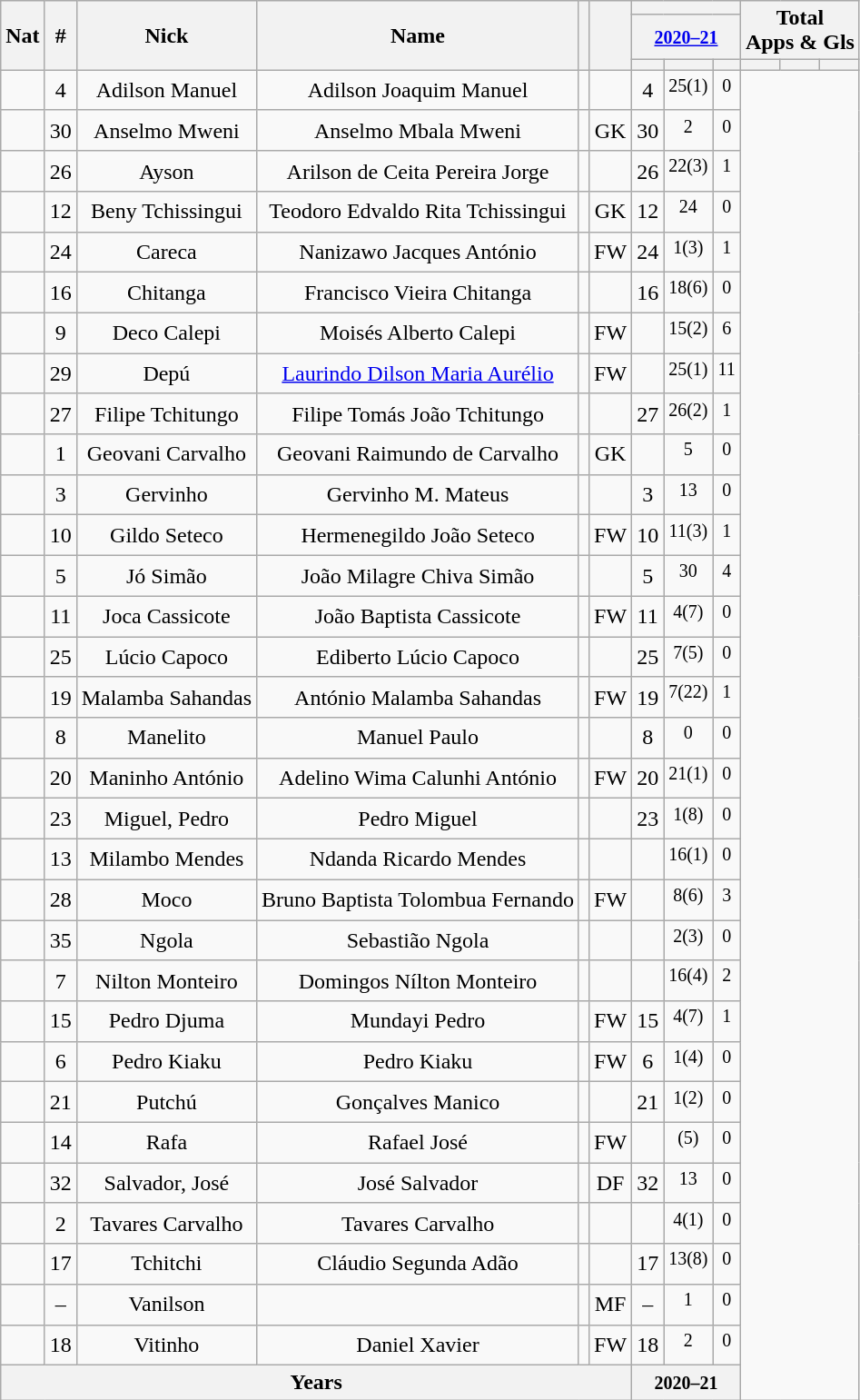<table class="wikitable plainrowheaders sortable" style="text-align:center">
<tr>
<th scope="col" rowspan="3">Nat</th>
<th scope="col" rowspan="3">#</th>
<th scope="col" rowspan="3">Nick</th>
<th scope="col" rowspan="3">Name</th>
<th scope="col" rowspan="3"></th>
<th scope="col" rowspan="3"></th>
<th colspan="3"><small></small></th>
<th colspan="3" rowspan="2">Total<br>Apps & Gls</th>
</tr>
<tr>
<th colspan="3"><small><a href='#'>2020–21</a></small></th>
</tr>
<tr>
<th scope="col" rowspan="1"><sup></sup></th>
<th scope="col" rowspan="1"><sup></sup></th>
<th scope="col" rowspan="1"><sup></sup></th>
<th scope="col" rowspan="1"><sup></sup></th>
<th scope="col" rowspan="1"><sup></sup></th>
<th scope="col" rowspan="1"><sup></sup></th>
</tr>
<tr>
<td></td>
<td data-sort-value="04">4</td>
<td>Adilson Manuel</td>
<td>Adilson Joaquim Manuel</td>
<td></td>
<td data-sort-value="2"></td>
<td data-sort-value="04">4</td>
<td data-sort-value="03"><sup>25(1)</sup></td>
<td data-sort-value="31"><sup>0</sup></td>
</tr>
<tr>
<td></td>
<td>30</td>
<td>Anselmo Mweni</td>
<td>Anselmo Mbala Mweni</td>
<td></td>
<td data-sort-value="1">GK</td>
<td>30</td>
<td data-sort-value="24"><sup>2</sup></td>
<td data-sort-value="17"><sup>0</sup></td>
</tr>
<tr>
<td></td>
<td>26</td>
<td>Ayson</td>
<td>Arilson de Ceita Pereira Jorge</td>
<td></td>
<td data-sort-value="3"></td>
<td>26</td>
<td data-sort-value="06"><sup>22(3)</sup></td>
<td data-sort-value="10"><sup>1</sup></td>
</tr>
<tr>
<td></td>
<td>12</td>
<td>Beny Tchissingui</td>
<td>Teodoro Edvaldo Rita Tchissingui</td>
<td></td>
<td data-sort-value="1">GK</td>
<td>12</td>
<td data-sort-value="05"><sup>24</sup></td>
<td data-sort-value="30"><sup>0</sup></td>
</tr>
<tr>
<td></td>
<td>24</td>
<td>Careca</td>
<td>Nanizawo Jacques António</td>
<td></td>
<td data-sort-value="4">FW</td>
<td>24</td>
<td data-sort-value="28"><sup>1(3)</sup></td>
<td data-sort-value="06"><sup>1</sup></td>
</tr>
<tr>
<td></td>
<td>16</td>
<td>Chitanga</td>
<td>Francisco Vieira Chitanga</td>
<td></td>
<td data-sort-value="2"></td>
<td>16</td>
<td data-sort-value="08"><sup>18(6)</sup></td>
<td data-sort-value="28"><sup>0</sup></td>
</tr>
<tr>
<td></td>
<td data-sort-value="09">9</td>
<td>Deco Calepi</td>
<td>Moisés Alberto Calepi</td>
<td></td>
<td data-sort-value="4">FW</td>
<td data-sort-value="09"></td>
<td data-sort-value="11"><sup>15(2)</sup></td>
<td data-sort-value="02"><sup>6</sup></td>
</tr>
<tr>
<td></td>
<td>29</td>
<td>Depú</td>
<td><a href='#'>Laurindo Dilson Maria Aurélio</a></td>
<td></td>
<td data-sort-value="4">FW</td>
<td></td>
<td data-sort-value="04"><sup>25(1)</sup></td>
<td data-sort-value="01"><sup>11</sup></td>
</tr>
<tr>
<td></td>
<td>27</td>
<td>Filipe Tchitungo</td>
<td>Filipe Tomás João Tchitungo</td>
<td></td>
<td data-sort-value="2"></td>
<td>27</td>
<td data-sort-value="02"><sup>26(2)</sup></td>
<td data-sort-value="11"><sup>1</sup></td>
</tr>
<tr>
<td></td>
<td data-sort-value="01">1</td>
<td>Geovani Carvalho</td>
<td>Geovani Raimundo de Carvalho</td>
<td></td>
<td data-sort-value="1">GK</td>
<td data-sort-value="01"></td>
<td data-sort-value="19"><sup>5</sup></td>
<td data-sort-value="22"><sup>0</sup></td>
</tr>
<tr>
<td></td>
<td data-sort-value="03">3</td>
<td>Gervinho</td>
<td>Gervinho M. Mateus</td>
<td></td>
<td data-sort-value="2"></td>
<td data-sort-value="03">3</td>
<td data-sort-value="13"><sup>13</sup></td>
<td data-sort-value="24"><sup>0</sup></td>
</tr>
<tr>
<td></td>
<td>10</td>
<td>Gildo Seteco</td>
<td>Hermenegildo João Seteco</td>
<td></td>
<td data-sort-value="4">FW</td>
<td>10</td>
<td data-sort-value="15"><sup>11(3)</sup></td>
<td data-sort-value="09"><sup>1</sup></td>
</tr>
<tr>
<td></td>
<td data-sort-value="05">5</td>
<td data-sort-value="Jo">Jó Simão</td>
<td data-sort-value="Joao M">João Milagre Chiva Simão</td>
<td></td>
<td data-sort-value="2"></td>
<td data-sort-value="05">5</td>
<td data-sort-value="01"><sup>30</sup></td>
<td data-sort-value="03"><sup>4</sup></td>
</tr>
<tr>
<td></td>
<td>11</td>
<td>Joca Cassicote</td>
<td data-sort-value="Joao B">João Baptista Cassicote</td>
<td></td>
<td data-sort-value="4">FW</td>
<td>11</td>
<td data-sort-value="21"><sup>4(7)</sup></td>
<td data-sort-value="21"><sup>0</sup></td>
</tr>
<tr>
<td></td>
<td>25</td>
<td data-sort-value="Lucio">Lúcio Capoco</td>
<td>Ediberto Lúcio Capoco</td>
<td></td>
<td data-sort-value="3"></td>
<td>25</td>
<td data-sort-value="17"><sup>7(5)</sup></td>
<td data-sort-value="23"><sup>0</sup></td>
</tr>
<tr>
<td></td>
<td>19</td>
<td>Malamba Sahandas</td>
<td>António Malamba Sahandas</td>
<td></td>
<td data-sort-value="4">FW</td>
<td>19</td>
<td data-sort-value="18"><sup>7(22)</sup></td>
<td data-sort-value="08"><sup>1</sup></td>
</tr>
<tr>
<td></td>
<td data-sort-value="08">8</td>
<td>Manelito</td>
<td>Manuel Paulo</td>
<td></td>
<td></td>
<td data-sort-value="08">8</td>
<td data-sort-value="32"><sup>0</sup></td>
<td data-sort-value="32"><sup>0</sup></td>
</tr>
<tr>
<td></td>
<td>20</td>
<td>Maninho António</td>
<td>Adelino Wima Calunhi António</td>
<td></td>
<td data-sort-value="4">FW</td>
<td>20</td>
<td data-sort-value="07"><sup>21(1)</sup></td>
<td data-sort-value="29"><sup>0</sup></td>
</tr>
<tr>
<td></td>
<td>23</td>
<td>Miguel, Pedro</td>
<td>Pedro Miguel</td>
<td></td>
<td data-sort-value="3"></td>
<td>23</td>
<td data-sort-value="26"><sup>1(8)</sup></td>
<td data-sort-value="16"><sup>0</sup></td>
</tr>
<tr>
<td></td>
<td>13</td>
<td>Milambo Mendes</td>
<td>Ndanda Ricardo Mendes</td>
<td></td>
<td data-sort-value="2"></td>
<td></td>
<td data-sort-value="10"><sup>16(1)</sup></td>
<td data-sort-value="27"><sup>0</sup></td>
</tr>
<tr>
<td></td>
<td>28</td>
<td>Moco</td>
<td>Bruno Baptista Tolombua Fernando</td>
<td></td>
<td data-sort-value="4">FW</td>
<td></td>
<td data-sort-value="16"><sup>8(6)</sup></td>
<td data-sort-value="04"><sup>3</sup></td>
</tr>
<tr>
<td></td>
<td>35</td>
<td>Ngola</td>
<td>Sebastião Ngola</td>
<td></td>
<td data-sort-value="3"></td>
<td></td>
<td data-sort-value="23"><sup>2(3)</sup></td>
<td data-sort-value="19"><sup>0</sup></td>
</tr>
<tr>
<td></td>
<td data-sort-value="07">7</td>
<td>Nilton Monteiro</td>
<td>Domingos Nílton Monteiro</td>
<td></td>
<td data-sort-value="3"></td>
<td data-sort-value="07"></td>
<td data-sort-value="09"><sup>16(4)</sup></td>
<td data-sort-value="05"><sup>2</sup></td>
</tr>
<tr>
<td></td>
<td>15</td>
<td>Pedro Djuma</td>
<td>Mundayi Pedro</td>
<td></td>
<td data-sort-value="4">FW</td>
<td>15</td>
<td data-sort-value="20"><sup>4(7)</sup></td>
<td data-sort-value="07"><sup>1</sup></td>
</tr>
<tr>
<td></td>
<td data-sort-value="06">6</td>
<td>Pedro Kiaku</td>
<td>Pedro Kiaku</td>
<td></td>
<td data-sort-value="4">FW</td>
<td data-sort-value="06">6</td>
<td data-sort-value="27"><sup>1(4)</sup></td>
<td data-sort-value="15"><sup>0</sup></td>
</tr>
<tr>
<td></td>
<td>21</td>
<td>Putchú</td>
<td>Gonçalves Manico</td>
<td></td>
<td data-sort-value="3"></td>
<td>21</td>
<td data-sort-value="29"><sup>1(2)</sup></td>
<td data-sort-value="14"><sup>0</sup></td>
</tr>
<tr>
<td></td>
<td>14</td>
<td>Rafa</td>
<td>Rafael José</td>
<td></td>
<td data-sort-value="4">FW</td>
<td></td>
<td data-sort-value="31"><sup>(5)</sup></td>
<td data-sort-value="12"><sup>0</sup></td>
</tr>
<tr>
<td></td>
<td>32</td>
<td>Salvador, José</td>
<td>José Salvador</td>
<td></td>
<td data-sort-value="2">DF</td>
<td>32</td>
<td data-sort-value="14"><sup>13</sup></td>
<td data-sort-value="25"><sup>0</sup></td>
</tr>
<tr>
<td></td>
<td data-sort-value="02">2</td>
<td>Tavares Carvalho</td>
<td>Tavares Carvalho</td>
<td></td>
<td data-sort-value="2"></td>
<td data-sort-value="02"></td>
<td data-sort-value="22"><sup>4(1)</sup></td>
<td data-sort-value="20"><sup>0</sup></td>
</tr>
<tr>
<td></td>
<td>17</td>
<td>Tchitchi</td>
<td>Cláudio Segunda Adão</td>
<td></td>
<td data-sort-value="3"></td>
<td>17</td>
<td data-sort-value="12"><sup>13(8)</sup></td>
<td data-sort-value="26"><sup>0</sup></td>
</tr>
<tr>
<td></td>
<td data-sort-value="40">–</td>
<td>Vanilson</td>
<td></td>
<td></td>
<td data-sort-value="3">MF</td>
<td data-sort-value="40">–</td>
<td data-sort-value="30"><sup>1</sup></td>
<td data-sort-value="13"><sup>0</sup></td>
</tr>
<tr>
<td></td>
<td>18</td>
<td>Vitinho</td>
<td>Daniel Xavier</td>
<td></td>
<td data-sort-value="4">FW</td>
<td>18</td>
<td data-sort-value="25"><sup>2</sup></td>
<td data-sort-value="18"><sup>0</sup></td>
</tr>
<tr>
<th colspan=6>Years</th>
<th colspan=3><small>2020–21</small></th>
</tr>
</table>
